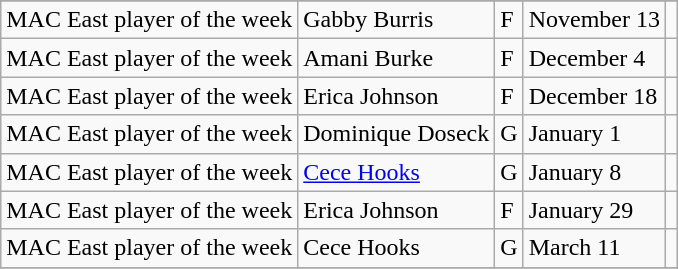<table class="wikitable sortable" border="1">
<tr>
</tr>
<tr>
<td>MAC East player of the week</td>
<td>Gabby Burris</td>
<td>F</td>
<td>November 13</td>
<td></td>
</tr>
<tr>
<td>MAC East player of the week</td>
<td>Amani Burke</td>
<td>F</td>
<td>December 4</td>
<td></td>
</tr>
<tr>
<td>MAC East player of the week</td>
<td>Erica Johnson</td>
<td>F</td>
<td>December 18</td>
<td></td>
</tr>
<tr>
<td>MAC East player of the week</td>
<td>Dominique Doseck</td>
<td>G</td>
<td>January 1</td>
<td></td>
</tr>
<tr>
<td>MAC East player of the week</td>
<td><a href='#'>Cece Hooks</a></td>
<td>G</td>
<td>January 8</td>
<td></td>
</tr>
<tr>
<td>MAC East player of the week</td>
<td>Erica Johnson</td>
<td>F</td>
<td>January 29</td>
<td></td>
</tr>
<tr>
<td>MAC East player of the week</td>
<td>Cece Hooks</td>
<td>G</td>
<td>March 11</td>
<td></td>
</tr>
<tr>
</tr>
</table>
